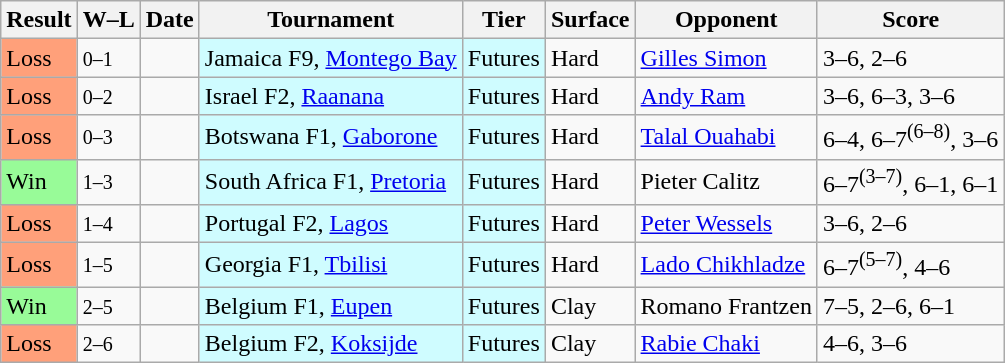<table class="sortable wikitable">
<tr>
<th>Result</th>
<th class="unsortable">W–L</th>
<th>Date</th>
<th>Tournament</th>
<th>Tier</th>
<th>Surface</th>
<th>Opponent</th>
<th class="unsortable">Score</th>
</tr>
<tr>
<td bgcolor=FFA07A>Loss</td>
<td><small>0–1</small></td>
<td></td>
<td style="background:#cffcff;">Jamaica F9, <a href='#'>Montego Bay</a></td>
<td style="background:#cffcff;">Futures</td>
<td>Hard</td>
<td> <a href='#'>Gilles Simon</a></td>
<td>3–6, 2–6</td>
</tr>
<tr>
<td bgcolor=FFA07A>Loss</td>
<td><small>0–2</small></td>
<td></td>
<td style="background:#cffcff;">Israel F2, <a href='#'>Raanana</a></td>
<td style="background:#cffcff;">Futures</td>
<td>Hard</td>
<td> <a href='#'>Andy Ram</a></td>
<td>3–6, 6–3, 3–6</td>
</tr>
<tr>
<td bgcolor=FFA07A>Loss</td>
<td><small>0–3</small></td>
<td></td>
<td style="background:#cffcff;">Botswana F1, <a href='#'>Gaborone</a></td>
<td style="background:#cffcff;">Futures</td>
<td>Hard</td>
<td> <a href='#'>Talal Ouahabi</a></td>
<td>6–4, 6–7<sup>(6–8)</sup>, 3–6</td>
</tr>
<tr>
<td bgcolor=98FB98>Win</td>
<td><small>1–3</small></td>
<td></td>
<td style="background:#cffcff;">South Africa F1, <a href='#'>Pretoria</a></td>
<td style="background:#cffcff;">Futures</td>
<td>Hard</td>
<td> Pieter Calitz</td>
<td>6–7<sup>(3–7)</sup>, 6–1, 6–1</td>
</tr>
<tr>
<td bgcolor=FFA07A>Loss</td>
<td><small>1–4</small></td>
<td></td>
<td style="background:#cffcff;">Portugal F2, <a href='#'>Lagos</a></td>
<td style="background:#cffcff;">Futures</td>
<td>Hard</td>
<td> <a href='#'>Peter Wessels</a></td>
<td>3–6, 2–6</td>
</tr>
<tr>
<td bgcolor=FFA07A>Loss</td>
<td><small>1–5</small></td>
<td></td>
<td style="background:#cffcff;">Georgia F1, <a href='#'>Tbilisi</a></td>
<td style="background:#cffcff;">Futures</td>
<td>Hard</td>
<td> <a href='#'>Lado Chikhladze</a></td>
<td>6–7<sup>(5–7)</sup>, 4–6</td>
</tr>
<tr>
<td bgcolor=98FB98>Win</td>
<td><small>2–5</small></td>
<td></td>
<td style="background:#cffcff;">Belgium F1, <a href='#'>Eupen</a></td>
<td style="background:#cffcff;">Futures</td>
<td>Clay</td>
<td> Romano Frantzen</td>
<td>7–5, 2–6, 6–1</td>
</tr>
<tr>
<td bgcolor=FFA07A>Loss</td>
<td><small>2–6</small></td>
<td></td>
<td style="background:#cffcff;">Belgium F2, <a href='#'>Koksijde</a></td>
<td style="background:#cffcff;">Futures</td>
<td>Clay</td>
<td> <a href='#'>Rabie Chaki</a></td>
<td>4–6, 3–6</td>
</tr>
</table>
